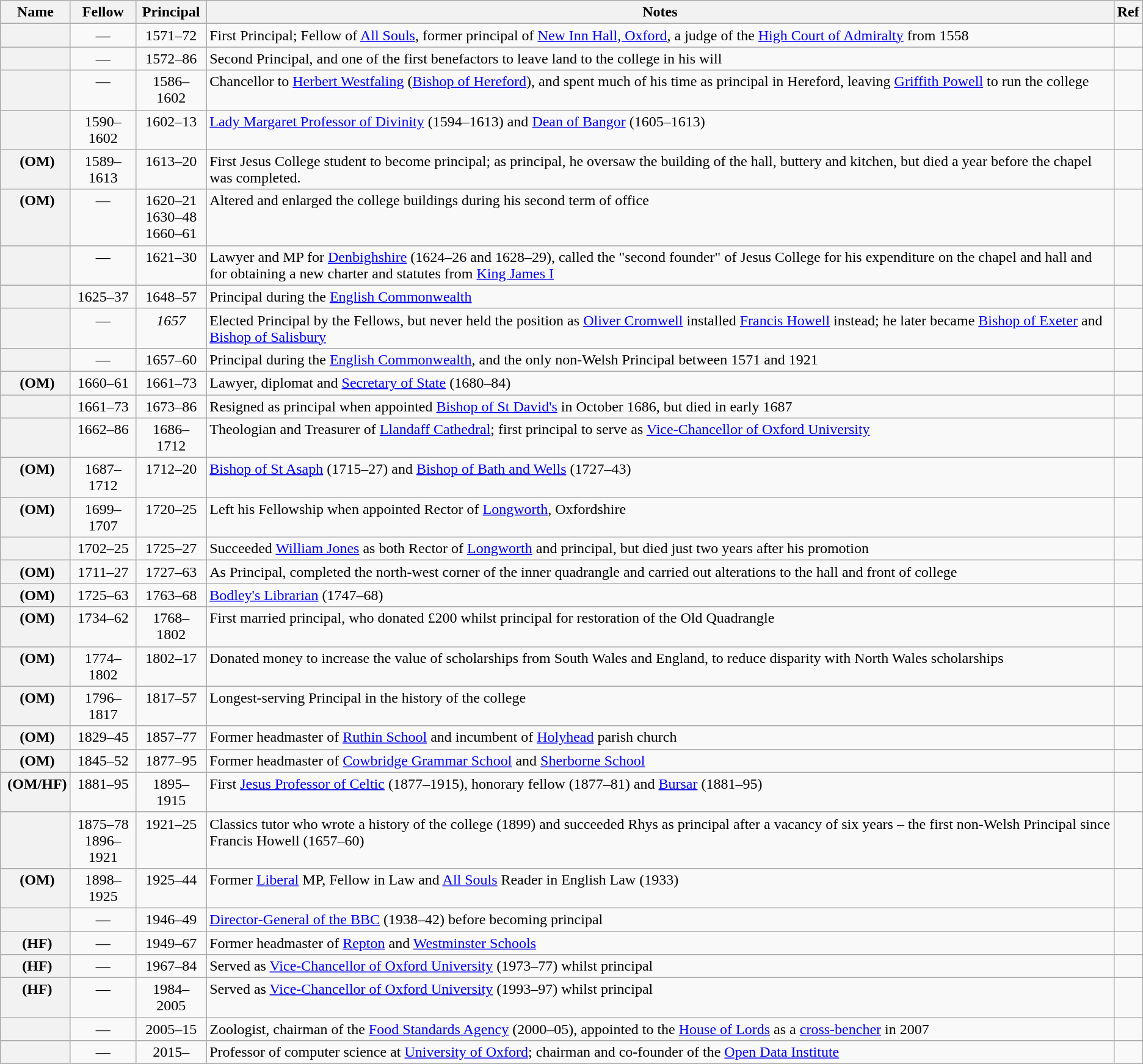<table class="wikitable sortable">
<tr>
<th scope="col">Name</th>
<th scope="col">Fellow</th>
<th scope="col">Principal</th>
<th scope="col" class="unsortable">Notes</th>
<th scope="col" class="unsortable">Ref</th>
</tr>
<tr valign="top">
<th scope="row"></th>
<td align="center">—</td>
<td align="center">1571–72</td>
<td>First Principal; Fellow of <a href='#'>All Souls</a>, former principal of <a href='#'>New Inn Hall, Oxford</a>, a judge of the <a href='#'>High Court of Admiralty</a> from 1558</td>
<td align="center"></td>
</tr>
<tr valign="top">
<th scope="row"></th>
<td align="center">—</td>
<td align="center">1572–86</td>
<td>Second Principal, and one of the first benefactors to leave land to the college in his will</td>
<td align="center"></td>
</tr>
<tr valign="top">
<th scope="row"></th>
<td align="center">—</td>
<td align="center">1586–1602</td>
<td>Chancellor to <a href='#'>Herbert Westfaling</a> (<a href='#'>Bishop of Hereford</a>), and spent much of his time as principal in Hereford, leaving <a href='#'>Griffith Powell</a> to run the college</td>
<td align="center"></td>
</tr>
<tr valign="top">
<th scope="row"></th>
<td align="center">1590–1602</td>
<td align="center">1602–13</td>
<td><a href='#'>Lady Margaret Professor of Divinity</a> (1594–1613) and <a href='#'>Dean of Bangor</a> (1605–1613)</td>
<td align="center"></td>
</tr>
<tr valign="top">
<th scope="row"> (OM)</th>
<td align="center">1589–1613</td>
<td align="center">1613–20</td>
<td>First Jesus College student to become principal; as principal, he oversaw the building of the hall, buttery and kitchen, but died a year before the chapel was completed.</td>
<td align="center"></td>
</tr>
<tr valign="top">
<th scope="row"> (OM)</th>
<td align="center">—</td>
<td align="center">1620–21 <br> 1630–48 <br> 1660–61</td>
<td>Altered and enlarged the college buildings during his second term of office</td>
<td align="center"></td>
</tr>
<tr valign="top">
<th scope="row"></th>
<td align="center">—</td>
<td align="center">1621–30</td>
<td>Lawyer and MP for <a href='#'>Denbighshire</a> (1624–26 and 1628–29), called the "second founder" of Jesus College for his expenditure on the chapel and hall and for obtaining a new charter and statutes from <a href='#'>King James I</a></td>
<td align="center"></td>
</tr>
<tr valign="top">
<th scope="row"></th>
<td align="center">1625–37</td>
<td align="center">1648–57</td>
<td>Principal during the <a href='#'>English Commonwealth</a></td>
<td align="center"></td>
</tr>
<tr valign="top">
<th scope="row"></th>
<td align="center">—</td>
<td align="center"><em>1657</em></td>
<td>Elected Principal by the Fellows, but never held the position as <a href='#'>Oliver Cromwell</a> installed <a href='#'>Francis Howell</a> instead; he later became <a href='#'>Bishop of Exeter</a> and <a href='#'>Bishop of Salisbury</a></td>
<td align="center"></td>
</tr>
<tr valign="top">
<th scope="row"></th>
<td align="center">—</td>
<td align="center">1657–60</td>
<td>Principal during the <a href='#'>English Commonwealth</a>, and the only non-Welsh Principal between 1571 and 1921</td>
<td align="center"></td>
</tr>
<tr valign="top">
<th scope="row"> (OM)</th>
<td align="center">1660–61</td>
<td align="center">1661–73</td>
<td>Lawyer, diplomat and <a href='#'>Secretary of State</a> (1680–84)</td>
<td align="center"></td>
</tr>
<tr valign="top">
<th scope="row"></th>
<td align="center">1661–73</td>
<td align="center">1673–86</td>
<td>Resigned as principal when appointed <a href='#'>Bishop of St David's</a> in October 1686, but died in early 1687</td>
<td align="center"></td>
</tr>
<tr valign="top">
<th scope="row"></th>
<td align="center">1662–86</td>
<td align="center">1686–1712</td>
<td>Theologian and Treasurer of <a href='#'>Llandaff Cathedral</a>; first principal to serve as <a href='#'>Vice-Chancellor of Oxford University</a></td>
<td align="center"></td>
</tr>
<tr valign="top">
<th scope="row"> (OM)</th>
<td align="center">1687–1712</td>
<td align="center">1712–20</td>
<td><a href='#'>Bishop of St Asaph</a> (1715–27) and <a href='#'>Bishop of Bath and Wells</a> (1727–43)</td>
<td align="center"></td>
</tr>
<tr valign="top">
<th scope="row"> (OM)</th>
<td align="center">1699–1707</td>
<td align="center">1720–25</td>
<td>Left his Fellowship when appointed Rector of <a href='#'>Longworth</a>, Oxfordshire</td>
<td align="center"></td>
</tr>
<tr valign="top">
<th scope="row"></th>
<td align="center">1702–25</td>
<td align="center">1725–27</td>
<td>Succeeded <a href='#'>William Jones</a> as both Rector of <a href='#'>Longworth</a> and principal, but died just two years after his promotion</td>
<td align="center"></td>
</tr>
<tr valign="top">
<th scope="row"> (OM)</th>
<td align="center">1711–27</td>
<td align="center">1727–63</td>
<td>As Principal, completed the north-west corner of the inner quadrangle and carried out alterations to the hall and front of college</td>
<td align="center"></td>
</tr>
<tr valign="top">
<th scope="row"> (OM)</th>
<td align="center">1725–63</td>
<td align="center">1763–68</td>
<td><a href='#'>Bodley's Librarian</a> (1747–68)</td>
<td align="center"></td>
</tr>
<tr valign="top">
<th scope="row"> (OM)</th>
<td align="center">1734–62</td>
<td align="center">1768–1802</td>
<td>First married principal, who donated £200 whilst principal for restoration of the Old Quadrangle</td>
<td align="center"></td>
</tr>
<tr valign="top">
<th scope="row"> (OM)</th>
<td align="center">1774–1802</td>
<td align="center">1802–17</td>
<td>Donated money to increase the value of scholarships from South Wales and England, to reduce disparity with North Wales scholarships</td>
<td align="center"></td>
</tr>
<tr valign="top">
<th scope="row"> (OM)</th>
<td align="center">1796–1817</td>
<td align="center">1817–57</td>
<td>Longest-serving Principal in the history of the college</td>
<td align="center"></td>
</tr>
<tr valign="top">
<th scope="row"> (OM)</th>
<td align="center">1829–45</td>
<td align="center">1857–77</td>
<td>Former headmaster of <a href='#'>Ruthin School</a> and incumbent of <a href='#'>Holyhead</a> parish church</td>
<td align="center"></td>
</tr>
<tr valign="top">
<th scope="row"> (OM)</th>
<td align="center">1845–52</td>
<td align="center">1877–95</td>
<td>Former headmaster of <a href='#'>Cowbridge Grammar School</a> and <a href='#'>Sherborne School</a></td>
<td align="center"></td>
</tr>
<tr valign="top">
<th scope="row"> (OM/HF)</th>
<td align="center">1881–95</td>
<td align="center">1895–1915</td>
<td>First <a href='#'>Jesus Professor of Celtic</a> (1877–1915), honorary fellow (1877–81) and <a href='#'>Bursar</a> (1881–95)</td>
<td align="center"></td>
</tr>
<tr valign="top">
<th scope="row"></th>
<td align="center">1875–78 <br> 1896–1921</td>
<td align="center">1921–25</td>
<td>Classics tutor who wrote a history of the college (1899) and succeeded Rhys as principal after a vacancy of six years – the first non-Welsh Principal since Francis Howell (1657–60)</td>
<td align="center"></td>
</tr>
<tr valign="top">
<th scope="row"> (OM)</th>
<td align="center">1898–1925</td>
<td align="center">1925–44</td>
<td>Former <a href='#'>Liberal</a> MP, Fellow in Law and <a href='#'>All Souls</a> Reader in English Law (1933)</td>
<td align="center"></td>
</tr>
<tr valign="top">
<th scope="row"></th>
<td align="center">—</td>
<td align="center">1946–49</td>
<td><a href='#'>Director-General of the BBC</a> (1938–42) before becoming principal</td>
<td align="center"></td>
</tr>
<tr valign="top">
<th scope="row"> (HF)</th>
<td align="center">—</td>
<td align="center">1949–67</td>
<td>Former headmaster of <a href='#'>Repton</a> and <a href='#'>Westminster Schools</a></td>
<td align="center"></td>
</tr>
<tr valign="top">
<th scope="row"> (HF)</th>
<td align="center">—</td>
<td align="center">1967–84</td>
<td>Served as <a href='#'>Vice-Chancellor of Oxford University</a> (1973–77) whilst principal</td>
<td align="center"></td>
</tr>
<tr valign="top">
<th scope="row"> (HF)</th>
<td align="center">—</td>
<td align="center">1984–2005</td>
<td>Served as <a href='#'>Vice-Chancellor of Oxford University</a> (1993–97) whilst principal</td>
<td align="center"></td>
</tr>
<tr valign="top">
<th scope="row"></th>
<td align="center">—</td>
<td align="center">2005–15</td>
<td>Zoologist, chairman of the <a href='#'>Food Standards Agency</a> (2000–05), appointed to the <a href='#'>House of Lords</a> as a <a href='#'>cross-bencher</a> in 2007</td>
<td align="center"></td>
</tr>
<tr valign="top">
<th scope="row"></th>
<td align="center">—</td>
<td align="center">2015–</td>
<td>Professor of computer science at <a href='#'>University of Oxford</a>; chairman and co-founder of the <a href='#'>Open Data Institute</a></td>
<td align="center"></td>
</tr>
</table>
